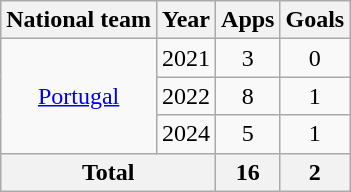<table class="wikitable" style="text-align: center;">
<tr>
<th>National team</th>
<th>Year</th>
<th>Apps</th>
<th>Goals</th>
</tr>
<tr>
<td rowspan="3"><a href='#'>Portugal</a></td>
<td>2021</td>
<td>3</td>
<td>0</td>
</tr>
<tr>
<td>2022</td>
<td>8</td>
<td>1</td>
</tr>
<tr>
<td>2024</td>
<td>5</td>
<td>1</td>
</tr>
<tr>
<th colspan="2">Total</th>
<th>16</th>
<th>2</th>
</tr>
</table>
